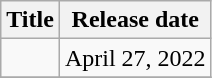<table class="wikitable">
<tr>
<th>Title</th>
<th>Release date</th>
</tr>
<tr>
<td></td>
<td>April 27, 2022</td>
</tr>
<tr>
</tr>
</table>
